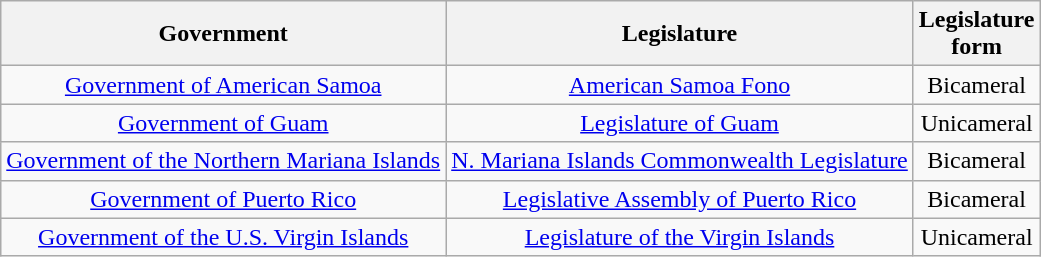<table class="wikitable sortable" style="text-align:center">
<tr>
<th scope="col">Government</th>
<th scope="col">Legislature</th>
<th scope="col">Legislature<br>form</th>
</tr>
<tr>
<td><a href='#'>Government of American Samoa</a></td>
<td><a href='#'>American Samoa Fono</a></td>
<td>Bicameral</td>
</tr>
<tr>
<td><a href='#'>Government of Guam</a></td>
<td><a href='#'>Legislature of Guam</a></td>
<td>Unicameral</td>
</tr>
<tr>
<td><a href='#'>Government of the Northern Mariana Islands</a></td>
<td><a href='#'>N. Mariana Islands Commonwealth Legislature</a></td>
<td>Bicameral</td>
</tr>
<tr>
<td><a href='#'>Government of Puerto Rico</a></td>
<td><a href='#'>Legislative Assembly of Puerto Rico</a></td>
<td>Bicameral</td>
</tr>
<tr>
<td><a href='#'>Government of the U.S. Virgin Islands</a></td>
<td><a href='#'>Legislature of the Virgin Islands</a></td>
<td>Unicameral</td>
</tr>
</table>
